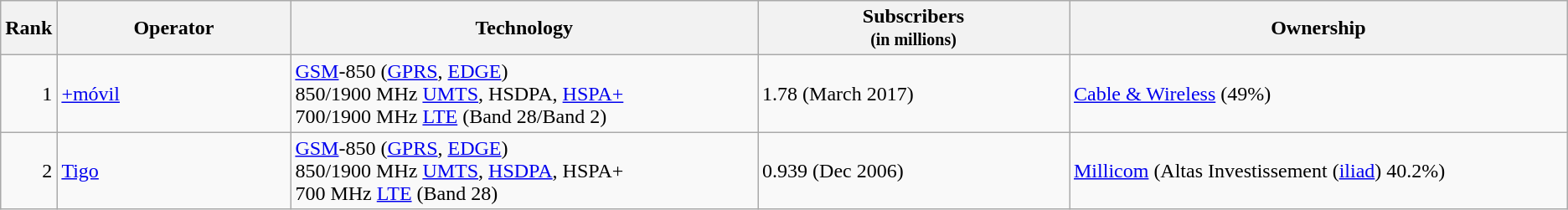<table class="wikitable">
<tr>
<th style="width:3%;">Rank</th>
<th style="width:15%;">Operator</th>
<th style="width:30%;">Technology</th>
<th style="width:20%;">Subscribers<br><small>(in millions)</small></th>
<th style="width:32%;">Ownership</th>
</tr>
<tr>
<td align=right>1</td>
<td><a href='#'>+móvil</a></td>
<td><a href='#'>GSM</a>-850 (<a href='#'>GPRS</a>, <a href='#'>EDGE</a>)<br>850/1900 MHz <a href='#'>UMTS</a>, HSDPA, <a href='#'>HSPA+</a><br>700/1900 MHz <a href='#'>LTE</a> (Band 28/Band 2)</td>
<td>1.78 (March 2017)</td>
<td><a href='#'>Cable & Wireless</a> (49%)</td>
</tr>
<tr>
<td align=right>2</td>
<td><a href='#'>Tigo</a></td>
<td><a href='#'>GSM</a>-850 (<a href='#'>GPRS</a>, <a href='#'>EDGE</a>)<br>850/1900 MHz <a href='#'>UMTS</a>, <a href='#'>HSDPA</a>, HSPA+<br>700 MHz <a href='#'>LTE</a> (Band 28)</td>
<td>0.939 (Dec 2006)</td>
<td><a href='#'>Millicom</a> (Altas Investissement (<a href='#'>iliad</a>) 40.2%)</td>
</tr>
</table>
